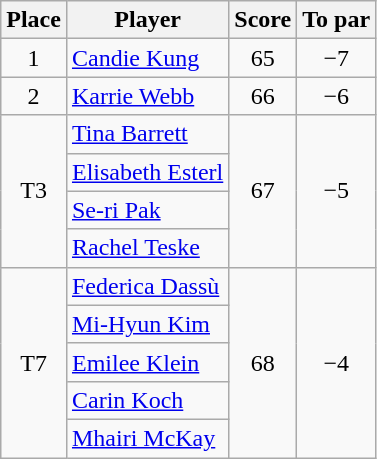<table class="wikitable">
<tr>
<th>Place</th>
<th>Player</th>
<th>Score</th>
<th>To par</th>
</tr>
<tr>
<td align=center>1</td>
<td> <a href='#'>Candie Kung</a></td>
<td align=center>65</td>
<td align=center>−7</td>
</tr>
<tr>
<td align=center>2</td>
<td> <a href='#'>Karrie Webb</a></td>
<td align=center>66</td>
<td align=center>−6</td>
</tr>
<tr>
<td align=center rowspan=4>T3</td>
<td> <a href='#'>Tina Barrett</a></td>
<td align=center rowspan=4>67</td>
<td align=center rowspan=4>−5</td>
</tr>
<tr>
<td> <a href='#'>Elisabeth Esterl</a></td>
</tr>
<tr>
<td> <a href='#'>Se-ri Pak</a></td>
</tr>
<tr>
<td> <a href='#'>Rachel Teske</a></td>
</tr>
<tr>
<td align=center rowspan=5>T7</td>
<td> <a href='#'>Federica Dassù</a></td>
<td align=center rowspan=5>68</td>
<td align=center rowspan=5>−4</td>
</tr>
<tr>
<td> <a href='#'>Mi-Hyun Kim</a></td>
</tr>
<tr>
<td> <a href='#'>Emilee Klein</a></td>
</tr>
<tr>
<td> <a href='#'>Carin Koch</a></td>
</tr>
<tr>
<td> <a href='#'>Mhairi McKay</a></td>
</tr>
</table>
